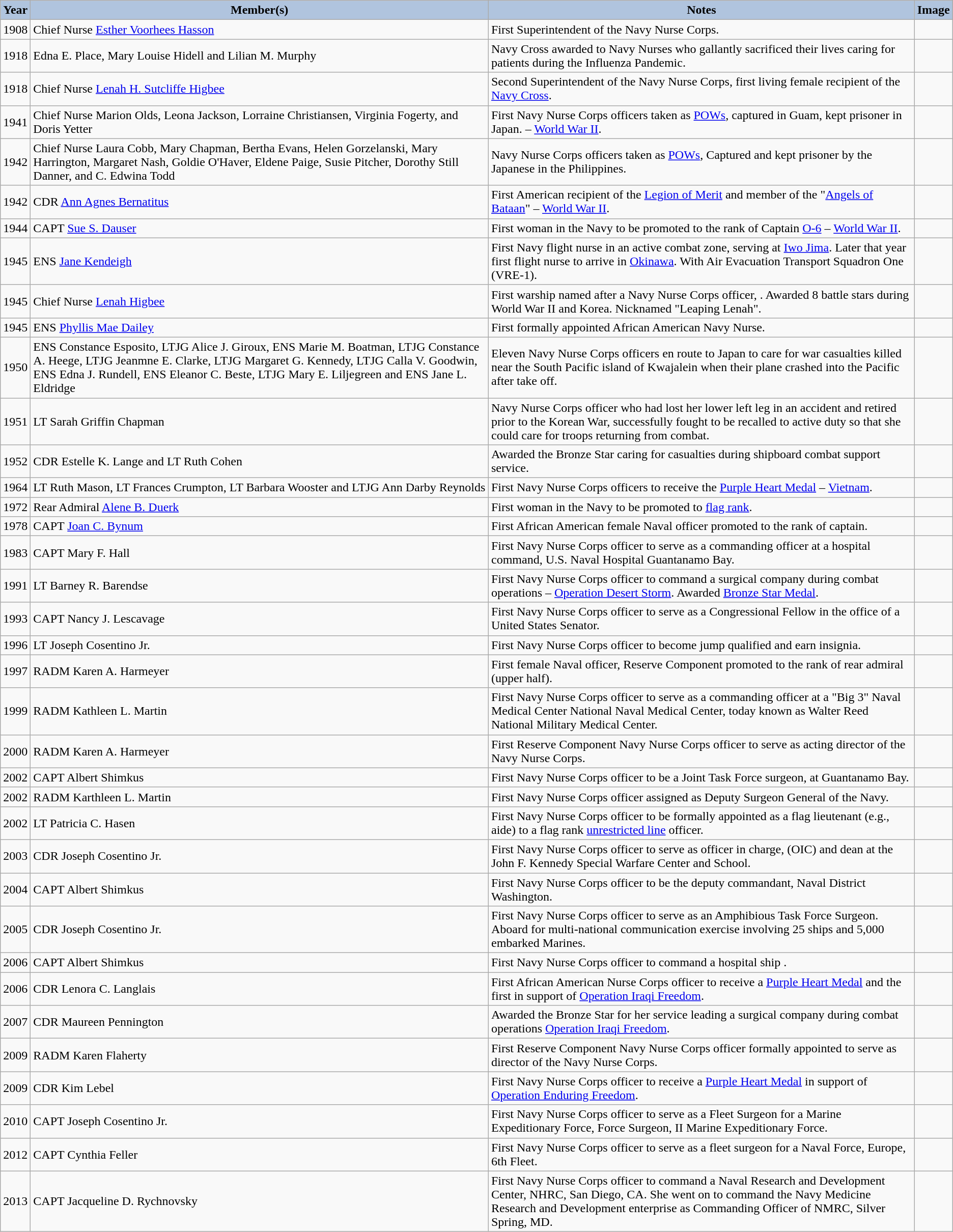<table class="wikitable">
<tr style="text-align:center;">
<th style="background:#B0C4DE;">Year</th>
<th style="background:#B0C4DE;">Member(s)</th>
<th style="background:#B0C4DE;">Notes</th>
<th style="background:#B0C4DE;">Image</th>
</tr>
<tr>
<td>1908</td>
<td>Chief Nurse <a href='#'>Esther Voorhees Hasson</a></td>
<td>First Superintendent of the Navy Nurse Corps.</td>
<td></td>
</tr>
<tr>
<td>1918</td>
<td>Edna E. Place, Mary Louise Hidell and Lilian M. Murphy</td>
<td>Navy Cross awarded to Navy Nurses who gallantly sacrificed their lives caring for patients during the Influenza Pandemic.</td>
<td></td>
</tr>
<tr>
<td>1918</td>
<td>Chief Nurse <a href='#'>Lenah H. Sutcliffe Higbee</a></td>
<td>Second Superintendent of the Navy Nurse Corps, first living female recipient of the <a href='#'>Navy Cross</a>.</td>
<td></td>
</tr>
<tr>
<td>1941</td>
<td>Chief Nurse Marion Olds, Leona Jackson, Lorraine Christiansen, Virginia Fogerty, and Doris Yetter</td>
<td>First Navy Nurse Corps officers taken as <a href='#'>POWs</a>, captured in Guam, kept prisoner in Japan. – <a href='#'>World War II</a>.</td>
<td></td>
</tr>
<tr>
<td>1942</td>
<td>Chief Nurse Laura Cobb, Mary Chapman, Bertha Evans, Helen Gorzelanski, Mary Harrington, Margaret Nash, Goldie O'Haver, Eldene Paige, Susie Pitcher, Dorothy Still Danner, and C. Edwina Todd</td>
<td>Navy Nurse Corps officers taken as <a href='#'>POWs</a>, Captured and kept prisoner by the Japanese in the Philippines.</td>
<td></td>
</tr>
<tr>
<td>1942</td>
<td>CDR <a href='#'>Ann Agnes Bernatitus</a></td>
<td>First American recipient of the <a href='#'>Legion of Merit</a> and member of the "<a href='#'>Angels of Bataan</a>" – <a href='#'>World War II</a>.</td>
<td></td>
</tr>
<tr>
<td>1944</td>
<td>CAPT <a href='#'>Sue S. Dauser</a></td>
<td>First woman in the Navy to be promoted to the rank of Captain <a href='#'>O-6</a> – <a href='#'>World War II</a>.</td>
<td></td>
</tr>
<tr>
<td>1945</td>
<td>ENS <a href='#'>Jane Kendeigh</a></td>
<td>First Navy flight nurse in an active combat zone, serving at <a href='#'>Iwo Jima</a>. Later that year first flight nurse to arrive in <a href='#'>Okinawa</a>. With Air Evacuation Transport Squadron One (VRE-1).</td>
<td></td>
</tr>
<tr>
<td>1945</td>
<td>Chief Nurse <a href='#'>Lenah Higbee</a></td>
<td>First warship named after a Navy Nurse Corps officer, . Awarded 8 battle stars during World War II and Korea. Nicknamed "Leaping Lenah".</td>
<td></td>
</tr>
<tr>
<td>1945</td>
<td>ENS <a href='#'>Phyllis Mae Dailey</a></td>
<td>First formally appointed African American Navy Nurse.</td>
<td></td>
</tr>
<tr>
<td>1950</td>
<td>ENS Constance Esposito, LTJG Alice J. Giroux, ENS Marie M. Boatman, LTJG Constance A. Heege, LTJG Jeanmne E. Clarke, LTJG Margaret G. Kennedy, LTJG Calla V. Goodwin, ENS Edna J. Rundell, ENS Eleanor C. Beste, LTJG Mary E. Liljegreen and ENS Jane L. Eldridge</td>
<td>Eleven Navy Nurse Corps officers en route to Japan to care for war casualties killed near the South Pacific island of Kwajalein when their plane crashed into the Pacific after take off.</td>
<td></td>
</tr>
<tr>
<td>1951</td>
<td>LT Sarah Griffin Chapman</td>
<td>Navy Nurse Corps officer who had lost her lower left leg in an accident and retired prior to the Korean War, successfully fought to be recalled to active duty so that she could care for troops returning from combat.</td>
<td></td>
</tr>
<tr>
<td>1952</td>
<td>CDR Estelle K. Lange and LT Ruth Cohen</td>
<td>Awarded the Bronze Star caring for casualties during shipboard combat support service.</td>
<td></td>
</tr>
<tr>
<td>1964</td>
<td>LT Ruth Mason, LT Frances Crumpton, LT Barbara Wooster and LTJG Ann Darby Reynolds</td>
<td>First Navy Nurse Corps officers to receive the <a href='#'>Purple Heart Medal</a> – <a href='#'>Vietnam</a>.</td>
<td></td>
</tr>
<tr>
<td>1972</td>
<td>Rear Admiral <a href='#'>Alene B. Duerk</a></td>
<td>First woman in the Navy to be promoted to <a href='#'>flag rank</a>.</td>
<td></td>
</tr>
<tr>
<td>1978</td>
<td>CAPT <a href='#'>Joan C. Bynum</a></td>
<td>First African American female Naval officer promoted to the rank of captain.</td>
<td></td>
</tr>
<tr>
<td>1983</td>
<td>CAPT Mary F. Hall</td>
<td>First Navy Nurse Corps officer to serve as a commanding officer at a hospital command, U.S. Naval Hospital Guantanamo Bay.</td>
<td></td>
</tr>
<tr>
<td>1991</td>
<td>LT Barney R. Barendse</td>
<td>First Navy Nurse Corps officer to command a surgical company during combat operations – <a href='#'>Operation Desert Storm</a>. Awarded <a href='#'>Bronze Star Medal</a>.</td>
<td></td>
</tr>
<tr>
<td>1993</td>
<td>CAPT Nancy J. Lescavage</td>
<td>First Navy Nurse Corps officer to serve as a Congressional Fellow in the office of a United States Senator.</td>
<td></td>
</tr>
<tr>
<td>1996</td>
<td>LT Joseph Cosentino Jr.</td>
<td>First Navy Nurse Corps officer to become jump qualified and earn insignia.</td>
<td></td>
</tr>
<tr>
<td>1997</td>
<td>RADM Karen A. Harmeyer</td>
<td>First female Naval officer, Reserve Component promoted to the rank of rear admiral (upper half).</td>
<td></td>
</tr>
<tr>
<td>1999</td>
<td>RADM Kathleen L. Martin</td>
<td>First Navy Nurse Corps officer to serve as a commanding officer at a "Big 3" Naval Medical Center National Naval Medical Center, today known as Walter Reed National Military Medical Center.</td>
<td></td>
</tr>
<tr>
<td>2000</td>
<td>RADM Karen A. Harmeyer</td>
<td>First Reserve Component Navy Nurse Corps officer to serve as acting director of the Navy Nurse Corps.</td>
<td></td>
</tr>
<tr>
<td>2002</td>
<td>CAPT Albert Shimkus</td>
<td>First Navy Nurse Corps officer to be a Joint Task Force surgeon, at Guantanamo Bay.</td>
<td></td>
</tr>
<tr>
<td>2002</td>
<td>RADM Karthleen L. Martin</td>
<td>First Navy Nurse Corps officer assigned as Deputy Surgeon General of the Navy.</td>
<td></td>
</tr>
<tr>
<td>2002</td>
<td>LT Patricia C. Hasen</td>
<td>First Navy Nurse Corps officer to be formally appointed as a flag lieutenant (e.g., aide) to a flag rank <a href='#'>unrestricted line</a> officer.</td>
<td></td>
</tr>
<tr>
<td>2003</td>
<td>CDR Joseph Cosentino Jr.</td>
<td>First Navy Nurse Corps officer to serve as officer in charge, (OIC) and dean at the John F. Kennedy Special Warfare Center and School.</td>
</tr>
<tr>
<td>2004</td>
<td>CAPT Albert Shimkus</td>
<td>First Navy Nurse Corps officer to be the deputy commandant, Naval District Washington.</td>
<td></td>
</tr>
<tr>
<td>2005</td>
<td>CDR Joseph Cosentino Jr.</td>
<td>First Navy Nurse Corps officer to serve as an Amphibious Task Force Surgeon.  Aboard  for multi-national communication exercise involving 25 ships and 5,000 embarked Marines.</td>
<td></td>
</tr>
<tr>
<td>2006</td>
<td>CAPT Albert Shimkus</td>
<td>First Navy Nurse Corps officer to command a hospital ship .</td>
<td></td>
</tr>
<tr>
<td>2006</td>
<td>CDR Lenora C. Langlais</td>
<td>First African American Nurse Corps officer to receive a <a href='#'>Purple Heart Medal</a> and the first in support of <a href='#'>Operation Iraqi Freedom</a>.</td>
<td></td>
</tr>
<tr>
<td>2007</td>
<td>CDR Maureen Pennington</td>
<td>Awarded the Bronze Star for her service leading a surgical company during combat operations <a href='#'>Operation Iraqi Freedom</a>.</td>
<td></td>
</tr>
<tr>
<td>2009</td>
<td>RADM Karen Flaherty</td>
<td>First Reserve Component Navy Nurse Corps officer formally appointed to serve as director of the Navy Nurse Corps.</td>
<td></td>
</tr>
<tr>
<td>2009</td>
<td>CDR Kim Lebel</td>
<td>First Navy Nurse Corps officer to receive a <a href='#'>Purple Heart Medal</a> in support of <a href='#'>Operation Enduring Freedom</a>.</td>
<td></td>
</tr>
<tr>
<td>2010</td>
<td>CAPT Joseph Cosentino Jr.</td>
<td>First Navy Nurse Corps officer to serve as a Fleet Surgeon for a Marine Expeditionary Force, Force Surgeon, II Marine Expeditionary Force.</td>
<td></td>
</tr>
<tr>
<td>2012</td>
<td>CAPT Cynthia Feller</td>
<td>First Navy Nurse Corps officer to serve as a fleet surgeon for a Naval Force, Europe, 6th Fleet.</td>
<td></td>
</tr>
<tr>
<td>2013</td>
<td>CAPT Jacqueline D. Rychnovsky</td>
<td>First Navy Nurse Corps officer to command a Naval Research and Development Center, NHRC, San Diego, CA. She went on to command the Navy Medicine Research and Development enterprise as Commanding Officer of NMRC, Silver Spring, MD.</td>
<td></td>
</tr>
</table>
